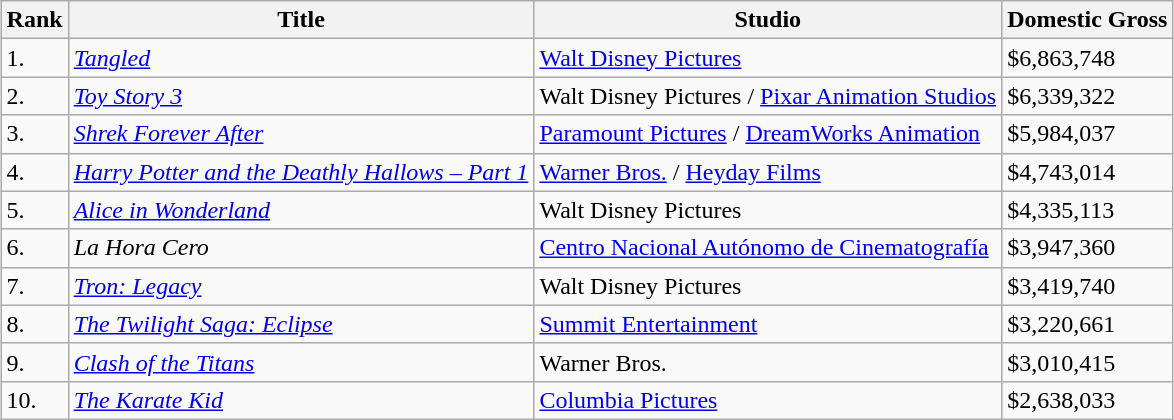<table class="wikitable sortable" style="margin:auto; margin:auto;">
<tr>
<th>Rank</th>
<th>Title</th>
<th>Studio</th>
<th>Domestic Gross</th>
</tr>
<tr>
<td>1.</td>
<td><em><a href='#'>Tangled</a></em></td>
<td><a href='#'>Walt Disney Pictures</a></td>
<td>$6,863,748</td>
</tr>
<tr>
<td>2.</td>
<td><em><a href='#'>Toy Story 3</a></em></td>
<td>Walt Disney Pictures / <a href='#'>Pixar Animation Studios</a></td>
<td>$6,339,322</td>
</tr>
<tr>
<td>3.</td>
<td><em><a href='#'>Shrek Forever After</a></em></td>
<td><a href='#'>Paramount Pictures</a> / <a href='#'>DreamWorks Animation</a></td>
<td>$5,984,037</td>
</tr>
<tr>
<td>4.</td>
<td><em><a href='#'>Harry Potter and the Deathly Hallows – Part 1</a></em></td>
<td><a href='#'>Warner Bros.</a> / <a href='#'>Heyday Films</a></td>
<td>$4,743,014</td>
</tr>
<tr>
<td>5.</td>
<td><em><a href='#'>Alice in Wonderland</a></em></td>
<td>Walt Disney Pictures</td>
<td>$4,335,113</td>
</tr>
<tr>
<td>6.</td>
<td><em>La Hora Cero</em></td>
<td><a href='#'>Centro Nacional Autónomo de Cinematografía</a></td>
<td>$3,947,360</td>
</tr>
<tr>
<td>7.</td>
<td><em><a href='#'>Tron: Legacy</a></em></td>
<td>Walt Disney Pictures</td>
<td>$3,419,740</td>
</tr>
<tr>
<td>8.</td>
<td><em><a href='#'>The Twilight Saga: Eclipse</a></em></td>
<td><a href='#'>Summit Entertainment</a></td>
<td>$3,220,661</td>
</tr>
<tr>
<td>9.</td>
<td><em><a href='#'>Clash of the Titans</a></em></td>
<td>Warner Bros.</td>
<td>$3,010,415</td>
</tr>
<tr>
<td>10.</td>
<td><em><a href='#'>The Karate Kid</a></em></td>
<td><a href='#'>Columbia Pictures</a></td>
<td>$2,638,033</td>
</tr>
</table>
